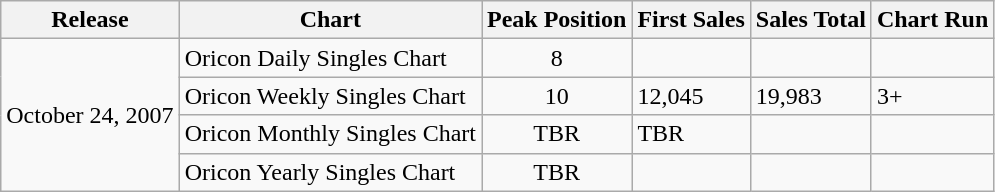<table class="wikitable">
<tr>
<th>Release</th>
<th>Chart</th>
<th>Peak Position</th>
<th>First Sales</th>
<th>Sales Total</th>
<th>Chart Run</th>
</tr>
<tr>
<td rowspan="4">October 24, 2007</td>
<td>Oricon Daily Singles Chart</td>
<td align="center">8</td>
<td></td>
<td></td>
<td></td>
</tr>
<tr>
<td>Oricon Weekly Singles Chart</td>
<td align="center">10</td>
<td>12,045</td>
<td>19,983</td>
<td>3+</td>
</tr>
<tr>
<td>Oricon Monthly Singles Chart</td>
<td align="center">TBR</td>
<td>TBR</td>
<td></td>
<td></td>
</tr>
<tr>
<td>Oricon Yearly Singles Chart</td>
<td align="center">TBR</td>
<td></td>
<td></td>
<td></td>
</tr>
</table>
